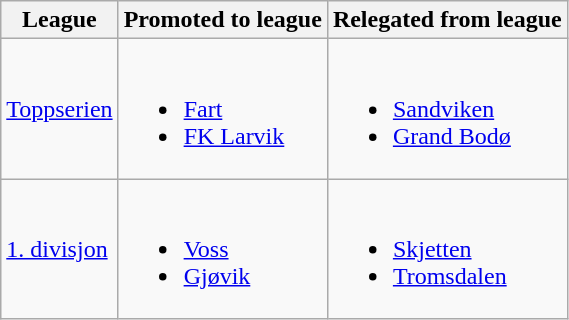<table class="wikitable">
<tr>
<th>League</th>
<th>Promoted to league</th>
<th>Relegated from league</th>
</tr>
<tr>
<td><a href='#'>Toppserien</a></td>
<td><br><ul><li><a href='#'>Fart</a></li><li><a href='#'>FK Larvik</a></li></ul></td>
<td><br><ul><li><a href='#'>Sandviken</a></li><li><a href='#'>Grand Bodø</a></li></ul></td>
</tr>
<tr>
<td><a href='#'>1. divisjon</a></td>
<td><br><ul><li><a href='#'>Voss</a></li><li><a href='#'>Gjøvik</a></li></ul></td>
<td><br><ul><li><a href='#'>Skjetten</a></li><li><a href='#'>Tromsdalen</a></li></ul></td>
</tr>
</table>
